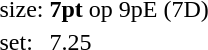<table style="margin-left:40px;">
<tr>
<td>size:</td>
<td><strong>7pt</strong> op 9pE (7D)</td>
</tr>
<tr>
<td>set:</td>
<td>7.25</td>
</tr>
</table>
